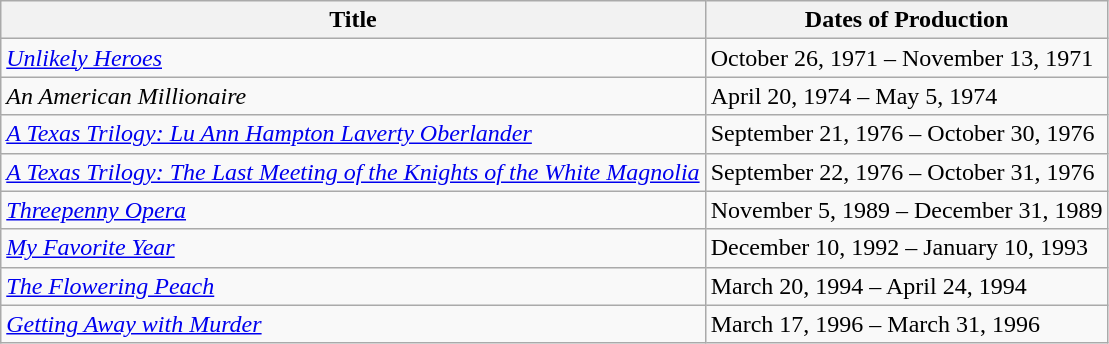<table class="wikitable">
<tr>
<th>Title</th>
<th>Dates of Production</th>
</tr>
<tr>
<td><em><a href='#'>Unlikely Heroes</a></em></td>
<td>October 26, 1971 – November 13, 1971</td>
</tr>
<tr>
<td><em>An American Millionaire</em></td>
<td>April 20, 1974 – May 5, 1974</td>
</tr>
<tr>
<td><em><a href='#'>A Texas Trilogy: Lu Ann Hampton Laverty Oberlander</a></em></td>
<td>September 21, 1976 – October 30, 1976</td>
</tr>
<tr>
<td><em><a href='#'>A Texas Trilogy: The Last Meeting of the Knights of the White Magnolia</a></em></td>
<td>September 22, 1976 – October 31, 1976</td>
</tr>
<tr>
<td><em><a href='#'>Threepenny Opera</a></em></td>
<td>November 5, 1989 – December 31, 1989</td>
</tr>
<tr>
<td><em><a href='#'>My Favorite Year</a></em></td>
<td>December 10, 1992 – January 10, 1993</td>
</tr>
<tr>
<td><em><a href='#'>The Flowering Peach</a></em></td>
<td>March 20, 1994 – April 24, 1994</td>
</tr>
<tr>
<td><em><a href='#'>Getting Away with Murder</a></em></td>
<td>March 17, 1996 – March 31, 1996</td>
</tr>
</table>
